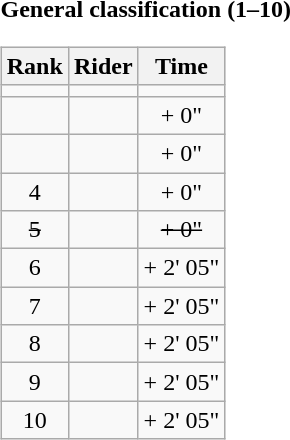<table>
<tr>
<td><strong>General classification (1–10)</strong><br><table class="wikitable">
<tr>
<th scope="col">Rank</th>
<th scope="col">Rider</th>
<th scope="col">Time</th>
</tr>
<tr>
<td style="text-align:center;"></td>
<td></td>
<td style="text-align:center;"></td>
</tr>
<tr>
<td style="text-align:center;"></td>
<td></td>
<td style="text-align:center;">+ 0"</td>
</tr>
<tr>
<td style="text-align:center;"></td>
<td></td>
<td style="text-align:center;">+ 0"</td>
</tr>
<tr>
<td style="text-align:center;">4</td>
<td></td>
<td style="text-align:center;">+ 0"</td>
</tr>
<tr>
<td style="text-align:center;"><s>5</s></td>
<td><s></s></td>
<td style="text-align:center;"><s>+ 0"</s></td>
</tr>
<tr>
<td style="text-align:center;">6</td>
<td></td>
<td style="text-align:center;">+ 2' 05"</td>
</tr>
<tr>
<td style="text-align:center;">7</td>
<td></td>
<td style="text-align:center;">+ 2' 05"</td>
</tr>
<tr>
<td style="text-align:center;">8</td>
<td></td>
<td style="text-align:center;">+ 2' 05"</td>
</tr>
<tr>
<td style="text-align:center;">9</td>
<td></td>
<td style="text-align:center;">+ 2' 05"</td>
</tr>
<tr>
<td style="text-align:center;">10</td>
<td></td>
<td style="text-align:center;">+ 2' 05"</td>
</tr>
</table>
</td>
</tr>
</table>
